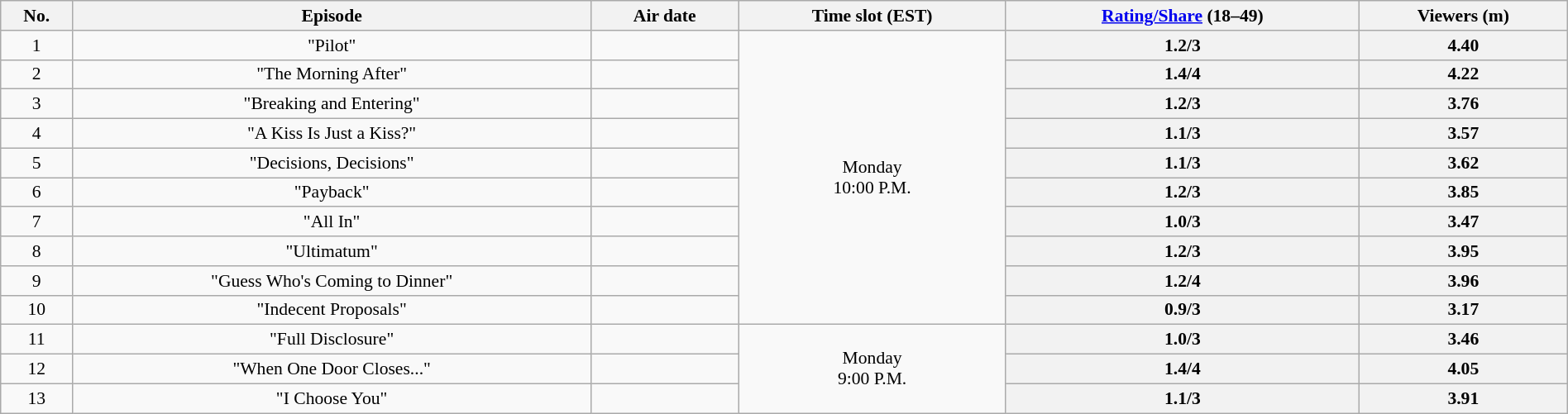<table class="wikitable" style="font-size:90%; text-align:center; width: 100%; margin-left: auto; margin-right: auto;">
<tr>
<th>No.</th>
<th>Episode</th>
<th>Air date</th>
<th>Time slot (EST)</th>
<th><a href='#'>Rating/Share</a> (18–49)</th>
<th>Viewers (m)</th>
</tr>
<tr>
<td style="text-align:center">1</td>
<td>"Pilot"</td>
<td></td>
<td style="text-align:center" rowspan=10>Monday<br>10:00 P.M.</td>
<th style="text-align:center">1.2/3</th>
<th style="text-align:center">4.40</th>
</tr>
<tr>
<td style="text-align:center">2</td>
<td>"The Morning After"</td>
<td></td>
<th style="text-align:center">1.4/4</th>
<th style="text-align:center">4.22</th>
</tr>
<tr>
<td style="text-align:center">3</td>
<td>"Breaking and Entering"</td>
<td></td>
<th style="text-align:center">1.2/3</th>
<th style="text-align:center">3.76</th>
</tr>
<tr>
<td style="text-align:center">4</td>
<td>"A Kiss Is Just a Kiss?"</td>
<td></td>
<th style="text-align:center">1.1/3</th>
<th style="text-align:center">3.57</th>
</tr>
<tr>
<td style="text-align:center">5</td>
<td>"Decisions, Decisions"</td>
<td></td>
<th style="text-align:center">1.1/3</th>
<th style="text-align:center">3.62</th>
</tr>
<tr>
<td style="text-align:center">6</td>
<td>"Payback"</td>
<td></td>
<th style="text-align:center">1.2/3</th>
<th style="text-align:center">3.85</th>
</tr>
<tr>
<td style="text-align:center">7</td>
<td>"All In"</td>
<td></td>
<th style="text-align:center">1.0/3</th>
<th style="text-align:center">3.47</th>
</tr>
<tr>
<td style="text-align:center">8</td>
<td>"Ultimatum"</td>
<td></td>
<th style="text-align:center">1.2/3</th>
<th style="text-align:center">3.95</th>
</tr>
<tr>
<td style="text-align:center">9</td>
<td>"Guess Who's Coming to Dinner"</td>
<td></td>
<th style="text-align:center">1.2/4</th>
<th style="text-align:center">3.96</th>
</tr>
<tr>
<td style="text-align:center">10</td>
<td>"Indecent Proposals"</td>
<td></td>
<th style="text-align:center">0.9/3</th>
<th style="text-align:center">3.17</th>
</tr>
<tr>
<td style="text-align:center">11</td>
<td>"Full Disclosure"</td>
<td></td>
<td style="text-align:center" rowspan=3>Monday<br>9:00 P.M.</td>
<th style="text-align:center">1.0/3</th>
<th style="text-align:center">3.46</th>
</tr>
<tr>
<td style="text-align:center">12</td>
<td>"When One Door Closes..."</td>
<td></td>
<th style="text-align:center">1.4/4</th>
<th style="text-align:center">4.05</th>
</tr>
<tr>
<td style="text-align:center">13</td>
<td>"I Choose You"</td>
<td></td>
<th style="text-align:center">1.1/3</th>
<th style="text-align:center">3.91</th>
</tr>
</table>
